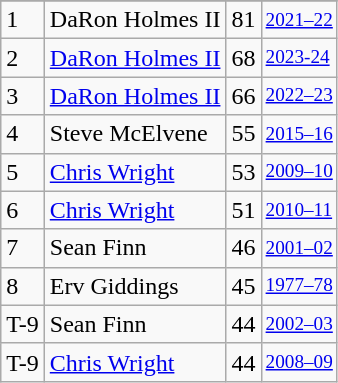<table class="wikitable">
<tr>
</tr>
<tr>
<td>1</td>
<td>DaRon Holmes II</td>
<td>81</td>
<td style="font-size:80%;"><a href='#'>2021–22</a></td>
</tr>
<tr>
<td>2</td>
<td><a href='#'>DaRon Holmes II</a></td>
<td>68</td>
<td style="font-size:80%;"><a href='#'>2023-24</a></td>
</tr>
<tr>
<td>3</td>
<td><a href='#'>DaRon Holmes II</a></td>
<td>66</td>
<td style="font-size:80%;"><a href='#'>2022–23</a></td>
</tr>
<tr>
<td>4</td>
<td>Steve McElvene</td>
<td>55</td>
<td style="font-size:80%;"><a href='#'>2015–16</a></td>
</tr>
<tr>
<td>5</td>
<td><a href='#'>Chris Wright</a></td>
<td>53</td>
<td style="font-size:80%;"><a href='#'>2009–10</a></td>
</tr>
<tr>
<td>6</td>
<td><a href='#'>Chris Wright</a></td>
<td>51</td>
<td style="font-size:80%;"><a href='#'>2010–11</a></td>
</tr>
<tr>
<td>7</td>
<td>Sean Finn</td>
<td>46</td>
<td style="font-size:80%;"><a href='#'>2001–02</a></td>
</tr>
<tr>
<td>8</td>
<td>Erv Giddings</td>
<td>45</td>
<td style="font-size:80%;"><a href='#'>1977–78</a></td>
</tr>
<tr>
<td>T-9</td>
<td>Sean Finn</td>
<td>44</td>
<td style="font-size:80%;"><a href='#'>2002–03</a></td>
</tr>
<tr>
<td>T-9</td>
<td><a href='#'>Chris Wright</a></td>
<td>44</td>
<td style="font-size:80%;"><a href='#'>2008–09</a></td>
</tr>
</table>
